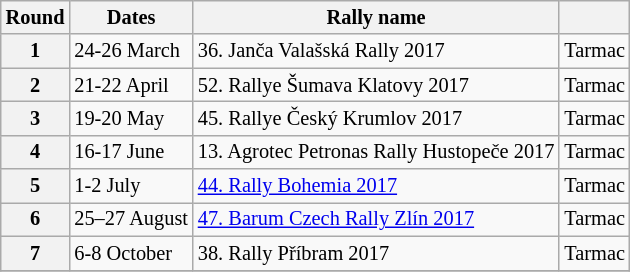<table class="wikitable" style="font-size: 85%">
<tr>
<th>Round</th>
<th>Dates</th>
<th>Rally name</th>
<th></th>
</tr>
<tr>
<th>1</th>
<td>24-26 March</td>
<td>36. Janča Valašská Rally 2017</td>
<td align="center">Tarmac</td>
</tr>
<tr>
<th>2</th>
<td>21-22 April</td>
<td>52. Rallye Šumava Klatovy 2017</td>
<td align="center">Tarmac</td>
</tr>
<tr>
<th>3</th>
<td>19-20 May</td>
<td>45. Rallye Český Krumlov 2017</td>
<td align="center">Tarmac</td>
</tr>
<tr>
<th>4</th>
<td>16-17 June</td>
<td>13. Agrotec Petronas Rally Hustopeče 2017</td>
<td align="center">Tarmac</td>
</tr>
<tr>
<th>5</th>
<td>1-2 July</td>
<td><a href='#'>44. Rally Bohemia 2017</a></td>
<td align="center">Tarmac</td>
</tr>
<tr>
<th>6</th>
<td>25–27 August</td>
<td><a href='#'>47. Barum Czech Rally Zlín 2017</a></td>
<td align="center">Tarmac</td>
</tr>
<tr>
<th>7</th>
<td>6-8 October</td>
<td>38. Rally Příbram 2017</td>
<td align="center">Tarmac</td>
</tr>
<tr>
</tr>
</table>
